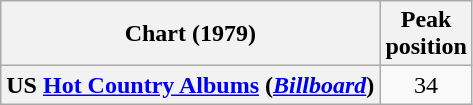<table class="wikitable plainrowheaders" style="text-align:center">
<tr>
<th scope="col">Chart (1979)</th>
<th scope="col">Peak<br>position</th>
</tr>
<tr>
<th scope = row>US <a href='#'>Hot Country Albums</a> (<em><a href='#'>Billboard</a></em>)</th>
<td align="center">34</td>
</tr>
</table>
